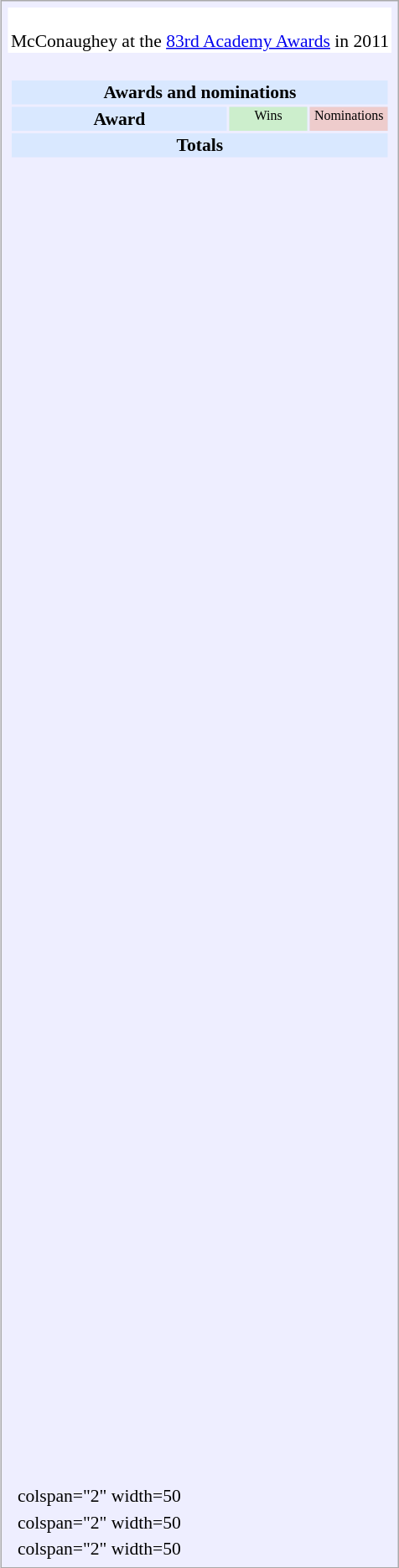<table class="infobox" style="width:22em; text-align:left; font-size:90%; vertical-align:middle; background:#eef;">
<tr style="background:white;">
<td colspan="3" style="text-align:center;"><br>McConaughey at the <a href='#'>83rd Academy Awards</a> in 2011</td>
</tr>
<tr>
<td colspan="3"><br><table class="collapsible collapsed" style="width:100%;">
<tr>
<th colspan="3" style="background:#d9e8ff; text-align:center;">Awards and nominations</th>
</tr>
<tr style="background:#d9e8ff; text-align:center;">
<th style="vertical-align: middle;">Award</th>
<td style="background:#cec; font-size:8pt; width:60px;">Wins</td>
<td style="background:#ecc; font-size:8pt; width:60px;">Nominations</td>
</tr>
<tr style="background:#d9e8ff;">
<td colspan="3" style="text-align:center;"><strong>Totals</strong></td>
</tr>
<tr>
<td style="text-align:left;"><br></td>
<td></td>
<td></td>
</tr>
<tr>
<td style="text-align:left;"><br></td>
<td></td>
<td></td>
</tr>
<tr>
<td style="text-align:left;"><br></td>
<td></td>
<td></td>
</tr>
<tr>
<td style="text-align:left;"><br></td>
<td></td>
<td></td>
</tr>
<tr>
<td style="text-align:left;"><br></td>
<td></td>
<td></td>
</tr>
<tr>
<td style="text-align:left;"><br></td>
<td></td>
<td></td>
</tr>
<tr>
<td style="text-align:left;"><br></td>
<td></td>
<td></td>
</tr>
<tr>
<td style="text-align:left;"><br></td>
<td></td>
<td></td>
</tr>
<tr>
<td style="text-align:left;"><br></td>
<td></td>
<td></td>
</tr>
<tr>
<td style="text-align:left;"><br></td>
<td></td>
<td></td>
</tr>
<tr>
<td style="text-align:left;"><br></td>
<td></td>
<td></td>
</tr>
<tr>
<td style="text-align:left;"><br></td>
<td></td>
<td></td>
</tr>
<tr>
<td style="text-align:left;"><br></td>
<td></td>
<td></td>
</tr>
<tr>
<td style="text-align:left;"><br></td>
<td></td>
<td></td>
</tr>
<tr>
<td style="text-align:left;"><br></td>
<td></td>
<td></td>
</tr>
<tr>
<td style="text-align:left;"><br></td>
<td></td>
<td></td>
</tr>
<tr>
<td style="text-align:left;"><br></td>
<td></td>
<td></td>
</tr>
<tr>
<td style="text-align:left;"><br></td>
<td></td>
<td></td>
</tr>
<tr>
<td style="text-align:left;"><br></td>
<td></td>
<td></td>
</tr>
<tr>
<td style="text-align:left;"><br></td>
<td></td>
<td></td>
</tr>
<tr>
<td style="text-align:left;"><br></td>
<td></td>
<td></td>
</tr>
<tr>
<td style="text-align:left;"><br></td>
<td></td>
<td></td>
</tr>
<tr>
<td style="text-align:left;"><br></td>
<td></td>
<td></td>
</tr>
<tr>
<td style="text-align:left;"><br></td>
<td></td>
<td></td>
</tr>
<tr>
<td style="text-align:left;"><br></td>
<td></td>
<td></td>
</tr>
<tr>
<td style="text-align:left;"><br></td>
<td></td>
<td></td>
</tr>
<tr>
<td style="text-align:left;"><br></td>
<td></td>
<td></td>
</tr>
<tr>
<td style="text-align:left;"><br></td>
<td></td>
<td></td>
</tr>
<tr>
<td style="text-align:left;"><br></td>
<td></td>
<td></td>
</tr>
<tr>
<td style="text-align:left;"><br></td>
<td></td>
<td></td>
</tr>
<tr>
<td style="text-align:left;"><br></td>
<td></td>
<td></td>
</tr>
<tr>
<td style="text-align:left;"><br></td>
<td></td>
<td></td>
</tr>
<tr>
<td style="text-align:left;"><br></td>
<td></td>
<td></td>
</tr>
<tr>
<td style="text-align:left;"><br></td>
<td></td>
<td></td>
</tr>
<tr>
<td style="text-align:left;"><br></td>
<td></td>
<td></td>
</tr>
<tr>
<td style="text-align:left;"><br></td>
<td></td>
<td></td>
</tr>
<tr>
<td style="text-align:left;"><br></td>
<td></td>
<td></td>
</tr>
<tr>
<td style="text-align:left;"><br></td>
<td></td>
<td></td>
</tr>
<tr>
<td style="text-align:left;"><br></td>
<td></td>
<td></td>
</tr>
<tr>
<td style="text-align:left;"><br></td>
<td></td>
<td></td>
</tr>
<tr>
<td style="text-align:left;"><br></td>
<td></td>
<td></td>
</tr>
<tr>
<td style="text-align:left;"><br></td>
<td></td>
<td></td>
</tr>
<tr>
<td style="text-align:left;"><br></td>
<td></td>
<td></td>
</tr>
<tr>
<td style="text-align:left;"><br></td>
<td></td>
<td></td>
</tr>
<tr>
<td style="text-align:left;"><br></td>
<td></td>
<td></td>
</tr>
<tr>
<td style="text-align:left;"><br></td>
<td></td>
<td></td>
</tr>
<tr>
<td style="text-align:left;"><br></td>
<td></td>
<td></td>
</tr>
<tr>
<td style="text-align:left;"><br></td>
<td></td>
<td></td>
</tr>
<tr>
<td style="text-align:left;"><br></td>
<td></td>
<td></td>
</tr>
<tr>
<td style="text-align:left;"><br></td>
<td></td>
<td></td>
</tr>
</table>
</td>
</tr>
<tr>
<td></td>
<td>colspan="2" width=50 </td>
</tr>
<tr>
<td></td>
<td>colspan="2" width=50 </td>
</tr>
<tr>
<td></td>
<td>colspan="2" width=50 </td>
</tr>
</table>
